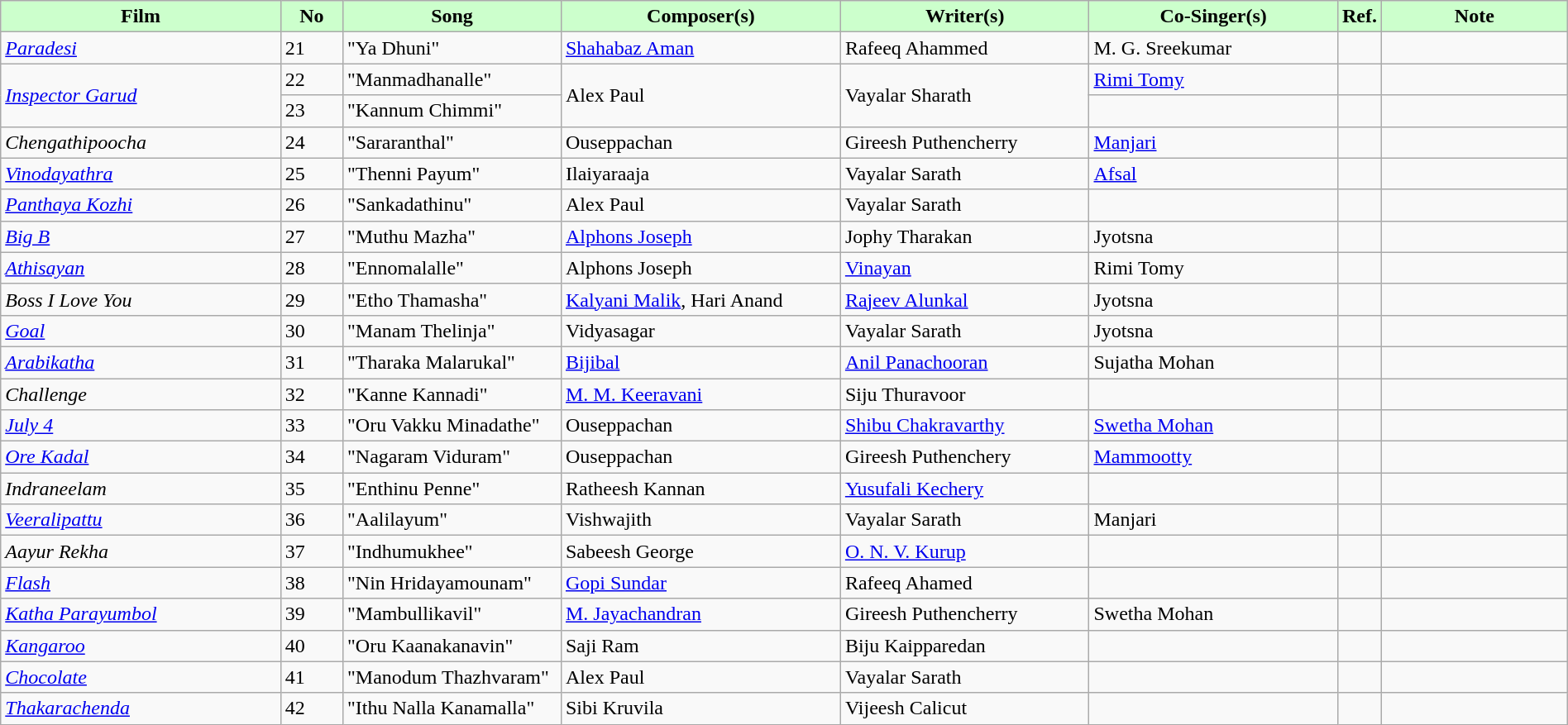<table class="wikitable plainrowheaders" style="width:100%;" textcolor:#000;" style="align:center;">
<tr style="background:#cfc; text-align:center;">
<td scope="col" style="width:18%;"><strong>Film</strong></td>
<td scope="col" style="width:4%;"><strong>No</strong></td>
<td scope="col" style="width:14%;"><strong>Song</strong></td>
<td scope="col" style="width:18%;"><strong>Composer(s)</strong></td>
<td scope="col" style="width:16%;"><strong>Writer(s)</strong></td>
<td scope="col" style="width:16%;"><strong>Co-Singer(s)</strong></td>
<td scope="col" style="width:2%;"><strong>Ref.</strong></td>
<td scope="col" style="width:12%;"><strong>Note</strong></td>
</tr>
<tr>
<td><a href='#'><em>Paradesi</em></a></td>
<td>21</td>
<td>"Ya Dhuni"</td>
<td><a href='#'>Shahabaz Aman</a></td>
<td>Rafeeq Ahammed</td>
<td>M. G. Sreekumar</td>
<td></td>
<td></td>
</tr>
<tr>
<td rowspan="2"><a href='#'><em>Inspector Garud</em></a></td>
<td>22</td>
<td>"Manmadhanalle"</td>
<td rowspan="2">Alex Paul</td>
<td rowspan="2">Vayalar Sharath</td>
<td><a href='#'>Rimi Tomy</a></td>
<td></td>
<td></td>
</tr>
<tr>
<td>23</td>
<td>"Kannum Chimmi"</td>
<td></td>
<td></td>
<td></td>
</tr>
<tr>
<td><em>Chengathipoocha</em></td>
<td>24</td>
<td>"Sararanthal"</td>
<td>Ouseppachan</td>
<td>Gireesh Puthencherry</td>
<td><a href='#'>Manjari</a></td>
<td></td>
<td></td>
</tr>
<tr>
<td><em><a href='#'>Vinodayathra</a></em></td>
<td>25</td>
<td>"Thenni Payum"</td>
<td>Ilaiyaraaja</td>
<td>Vayalar Sarath</td>
<td><a href='#'>Afsal</a></td>
<td></td>
<td></td>
</tr>
<tr>
<td><em><a href='#'>Panthaya Kozhi</a></em></td>
<td>26</td>
<td>"Sankadathinu"</td>
<td>Alex Paul</td>
<td>Vayalar Sarath</td>
<td></td>
<td></td>
<td></td>
</tr>
<tr>
<td><a href='#'><em>Big B</em></a></td>
<td>27</td>
<td>"Muthu Mazha"</td>
<td><a href='#'>Alphons Joseph</a></td>
<td>Jophy Tharakan</td>
<td>Jyotsna</td>
<td></td>
<td></td>
</tr>
<tr>
<td><em><a href='#'>Athisayan</a></em></td>
<td>28</td>
<td>"Ennomalalle"</td>
<td>Alphons Joseph</td>
<td><a href='#'>Vinayan</a></td>
<td>Rimi Tomy</td>
<td></td>
<td></td>
</tr>
<tr>
<td><em>Boss I Love You</em></td>
<td>29</td>
<td>"Etho Thamasha"</td>
<td><a href='#'>Kalyani Malik</a>, Hari Anand</td>
<td><a href='#'>Rajeev Alunkal</a></td>
<td>Jyotsna</td>
<td></td>
<td></td>
</tr>
<tr>
<td><em><a href='#'>Goal</a></em></td>
<td>30</td>
<td>"Manam Thelinja"</td>
<td>Vidyasagar</td>
<td>Vayalar Sarath</td>
<td>Jyotsna</td>
<td></td>
<td></td>
</tr>
<tr>
<td><em><a href='#'>Arabikatha</a></em></td>
<td>31</td>
<td>"Tharaka Malarukal"</td>
<td><a href='#'>Bijibal</a></td>
<td><a href='#'>Anil Panachooran</a></td>
<td>Sujatha Mohan</td>
<td></td>
<td></td>
</tr>
<tr>
<td><em>Challenge</em></td>
<td>32</td>
<td>"Kanne Kannadi"</td>
<td><a href='#'>M. M. Keeravani</a></td>
<td>Siju Thuravoor</td>
<td></td>
<td></td>
<td></td>
</tr>
<tr>
<td><a href='#'><em>July 4</em></a></td>
<td>33</td>
<td>"Oru Vakku Minadathe"</td>
<td>Ouseppachan</td>
<td><a href='#'>Shibu Chakravarthy</a></td>
<td><a href='#'>Swetha Mohan</a></td>
<td></td>
<td></td>
</tr>
<tr>
<td><em><a href='#'>Ore Kadal</a></em></td>
<td>34</td>
<td>"Nagaram Viduram"</td>
<td>Ouseppachan</td>
<td>Gireesh Puthenchery</td>
<td><a href='#'>Mammootty</a></td>
<td></td>
<td></td>
</tr>
<tr>
<td><em>Indraneelam</em></td>
<td>35</td>
<td>"Enthinu Penne"</td>
<td>Ratheesh Kannan</td>
<td><a href='#'>Yusufali Kechery</a></td>
<td></td>
<td></td>
</tr>
<tr>
<td><a href='#'><em>Veeralipattu</em></a></td>
<td>36</td>
<td>"Aalilayum"</td>
<td>Vishwajith</td>
<td>Vayalar Sarath</td>
<td>Manjari</td>
<td></td>
<td></td>
</tr>
<tr>
<td><em>Aayur Rekha</em></td>
<td>37</td>
<td>"Indhumukhee"</td>
<td>Sabeesh George</td>
<td><a href='#'>O. N. V. Kurup</a></td>
<td></td>
<td></td>
<td></td>
</tr>
<tr>
<td><a href='#'><em>Flash</em></a></td>
<td>38</td>
<td>"Nin Hridayamounam"</td>
<td><a href='#'>Gopi Sundar</a></td>
<td>Rafeeq Ahamed</td>
<td></td>
<td></td>
<td></td>
</tr>
<tr>
<td><a href='#'><em>Katha Parayumbol</em></a></td>
<td>39</td>
<td>"Mambullikavil"</td>
<td><a href='#'>M. Jayachandran</a></td>
<td>Gireesh Puthencherry</td>
<td>Swetha Mohan</td>
<td></td>
<td></td>
</tr>
<tr>
<td><a href='#'><em>Kangaroo</em></a></td>
<td>40</td>
<td>"Oru Kaanakanavin"</td>
<td>Saji Ram</td>
<td>Biju Kaipparedan</td>
<td></td>
<td></td>
<td></td>
</tr>
<tr>
<td><em><a href='#'>Chocolate</a></em></td>
<td>41</td>
<td>"Manodum Thazhvaram"</td>
<td>Alex Paul</td>
<td>Vayalar Sarath</td>
<td></td>
<td></td>
<td></td>
</tr>
<tr>
<td><em><a href='#'>Thakarachenda</a></em></td>
<td>42</td>
<td>"Ithu Nalla Kanamalla"</td>
<td>Sibi Kruvila</td>
<td>Vijeesh Calicut</td>
<td></td>
<td></td>
<td></td>
</tr>
</table>
